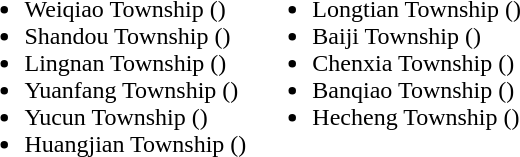<table>
<tr>
<td valign="top"><br><ul><li>Weiqiao Township ()</li><li>Shandou Township ()</li><li>Lingnan Township ()</li><li>Yuanfang Township ()</li><li>Yucun Township ()</li><li>Huangjian Township ()</li></ul></td>
<td valign="top"><br><ul><li>Longtian Township ()</li><li>Baiji Township ()</li><li>Chenxia Township ()</li><li>Banqiao Township ()</li><li>Hecheng Township ()</li></ul></td>
</tr>
</table>
